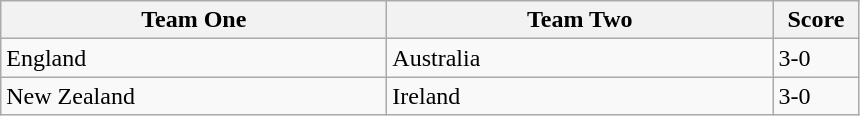<table class="wikitable">
<tr>
<th width=250>Team One</th>
<th width=250>Team Two</th>
<th width=50>Score</th>
</tr>
<tr>
<td> England</td>
<td> Australia</td>
<td>3-0</td>
</tr>
<tr>
<td> New Zealand</td>
<td> Ireland</td>
<td>3-0</td>
</tr>
</table>
